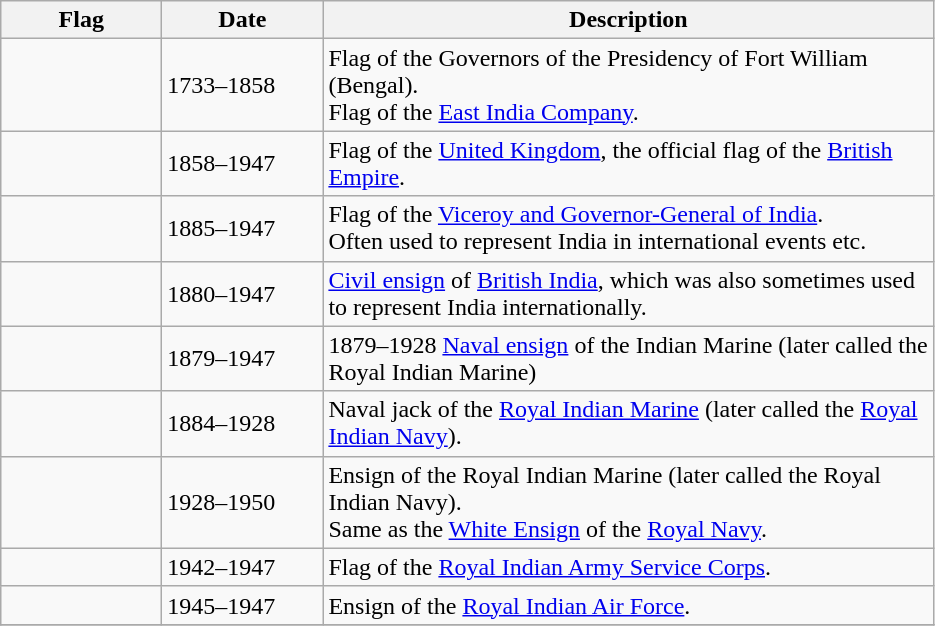<table class="wikitable">
<tr>
<th width="100">Flag</th>
<th width="100">Date</th>
<th width="400">Description</th>
</tr>
<tr>
<td></td>
<td>1733–1858</td>
<td>Flag of the Governors of the Presidency of Fort William (Bengal).<br>Flag of the <a href='#'>East India Company</a>.</td>
</tr>
<tr>
<td></td>
<td>1858–1947</td>
<td>Flag of the <a href='#'>United Kingdom</a>, the official flag of the <a href='#'>British Empire</a>.</td>
</tr>
<tr>
<td></td>
<td>1885–1947</td>
<td>Flag of the <a href='#'>Viceroy and Governor-General of India</a>.<br>Often used to represent India in international events etc.</td>
</tr>
<tr>
<td></td>
<td>1880–1947</td>
<td><a href='#'>Civil ensign</a> of <a href='#'>British India</a>, which was also sometimes used to represent India internationally.</td>
</tr>
<tr>
<td></td>
<td>1879–1947</td>
<td>1879–1928 <a href='#'>Naval ensign</a> of the Indian Marine (later called the Royal Indian Marine)<br></td>
</tr>
<tr>
<td></td>
<td>1884–1928</td>
<td>Naval jack of the <a href='#'>Royal Indian Marine</a> (later called the <a href='#'>Royal Indian Navy</a>).</td>
</tr>
<tr>
<td></td>
<td>1928–1950</td>
<td>Ensign of the Royal Indian Marine (later called the Royal Indian Navy).<br>Same as the <a href='#'>White Ensign</a> of the <a href='#'>Royal Navy</a>.</td>
</tr>
<tr>
<td></td>
<td>1942–1947</td>
<td>Flag of the <a href='#'>Royal Indian Army Service Corps</a>.</td>
</tr>
<tr>
<td></td>
<td>1945–1947</td>
<td>Ensign of the <a href='#'>Royal Indian Air Force</a>.</td>
</tr>
<tr>
</tr>
</table>
